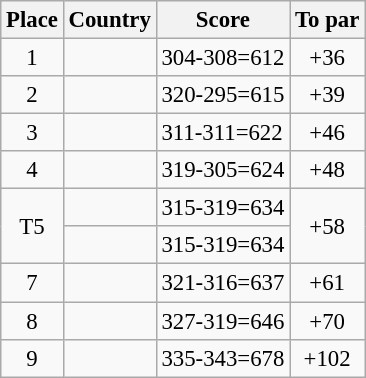<table class="wikitable" style="font-size:95%;">
<tr>
<th>Place</th>
<th>Country</th>
<th>Score</th>
<th>To par</th>
</tr>
<tr>
<td align=center>1</td>
<td></td>
<td>304-308=612</td>
<td align=center>+36</td>
</tr>
<tr>
<td align=center>2</td>
<td></td>
<td>320-295=615</td>
<td align=center>+39</td>
</tr>
<tr>
<td align=center>3</td>
<td></td>
<td>311-311=622</td>
<td align=center>+46</td>
</tr>
<tr>
<td align=center>4</td>
<td></td>
<td>319-305=624</td>
<td align=center>+48</td>
</tr>
<tr>
<td rowspan=2 align=center>T5</td>
<td></td>
<td>315-319=634</td>
<td rowspan=2 align=center>+58</td>
</tr>
<tr>
<td></td>
<td>315-319=634</td>
</tr>
<tr>
<td align=center>7</td>
<td></td>
<td>321-316=637</td>
<td align=center>+61</td>
</tr>
<tr>
<td align=center>8</td>
<td></td>
<td>327-319=646</td>
<td align=center>+70</td>
</tr>
<tr>
<td align=center>9</td>
<td></td>
<td>335-343=678</td>
<td align=center>+102</td>
</tr>
</table>
